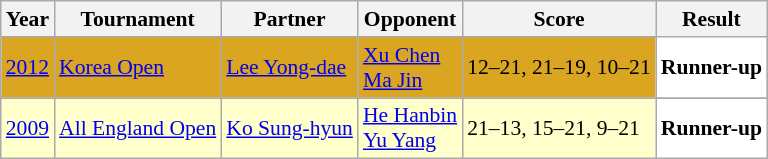<table class="sortable wikitable" style="font-size: 90%;">
<tr>
<th>Year</th>
<th>Tournament</th>
<th>Partner</th>
<th>Opponent</th>
<th>Score</th>
<th>Result</th>
</tr>
<tr style="background:#DAA520">
<td align="center"><a href='#'>2012</a></td>
<td align="left"><a href='#'>Korea Open</a></td>
<td align="left"> <a href='#'>Lee Yong-dae</a></td>
<td align="left"> <a href='#'>Xu Chen</a><br> <a href='#'>Ma Jin</a></td>
<td align="left">12–21, 21–19, 10–21</td>
<td style="text-align:left; background:white"> <strong>Runner-up</strong></td>
</tr>
<tr>
</tr>
<tr style="background:#FFFFCC">
<td align="center"><a href='#'>2009</a></td>
<td align="left"><a href='#'>All England Open</a></td>
<td align="left"> <a href='#'>Ko Sung-hyun</a></td>
<td align="left"> <a href='#'>He Hanbin</a><br> <a href='#'>Yu Yang</a></td>
<td align="left">21–13, 15–21, 9–21</td>
<td style="text-align:left; background:white"> <strong>Runner-up</strong></td>
</tr>
</table>
